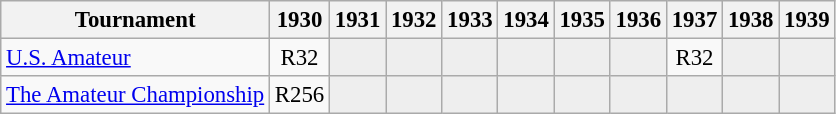<table class="wikitable" style="font-size:95%;text-align:center;">
<tr>
<th>Tournament</th>
<th>1930</th>
<th>1931</th>
<th>1932</th>
<th>1933</th>
<th>1934</th>
<th>1935</th>
<th>1936</th>
<th>1937</th>
<th>1938</th>
<th>1939</th>
</tr>
<tr>
<td align=left><a href='#'>U.S. Amateur</a></td>
<td>R32</td>
<td style="background:#eeeeee;"></td>
<td style="background:#eeeeee;"></td>
<td style="background:#eeeeee;"></td>
<td style="background:#eeeeee;"></td>
<td style="background:#eeeeee;"></td>
<td style="background:#eeeeee;"></td>
<td>R32</td>
<td style="background:#eeeeee;"></td>
<td style="background:#eeeeee;"></td>
</tr>
<tr>
<td align=left><a href='#'>The Amateur Championship</a></td>
<td>R256</td>
<td style="background:#eeeeee;"></td>
<td style="background:#eeeeee;"></td>
<td style="background:#eeeeee;"></td>
<td style="background:#eeeeee;"></td>
<td style="background:#eeeeee;"></td>
<td style="background:#eeeeee;"></td>
<td style="background:#eeeeee;"></td>
<td style="background:#eeeeee;"></td>
<td style="background:#eeeeee;"></td>
</tr>
</table>
